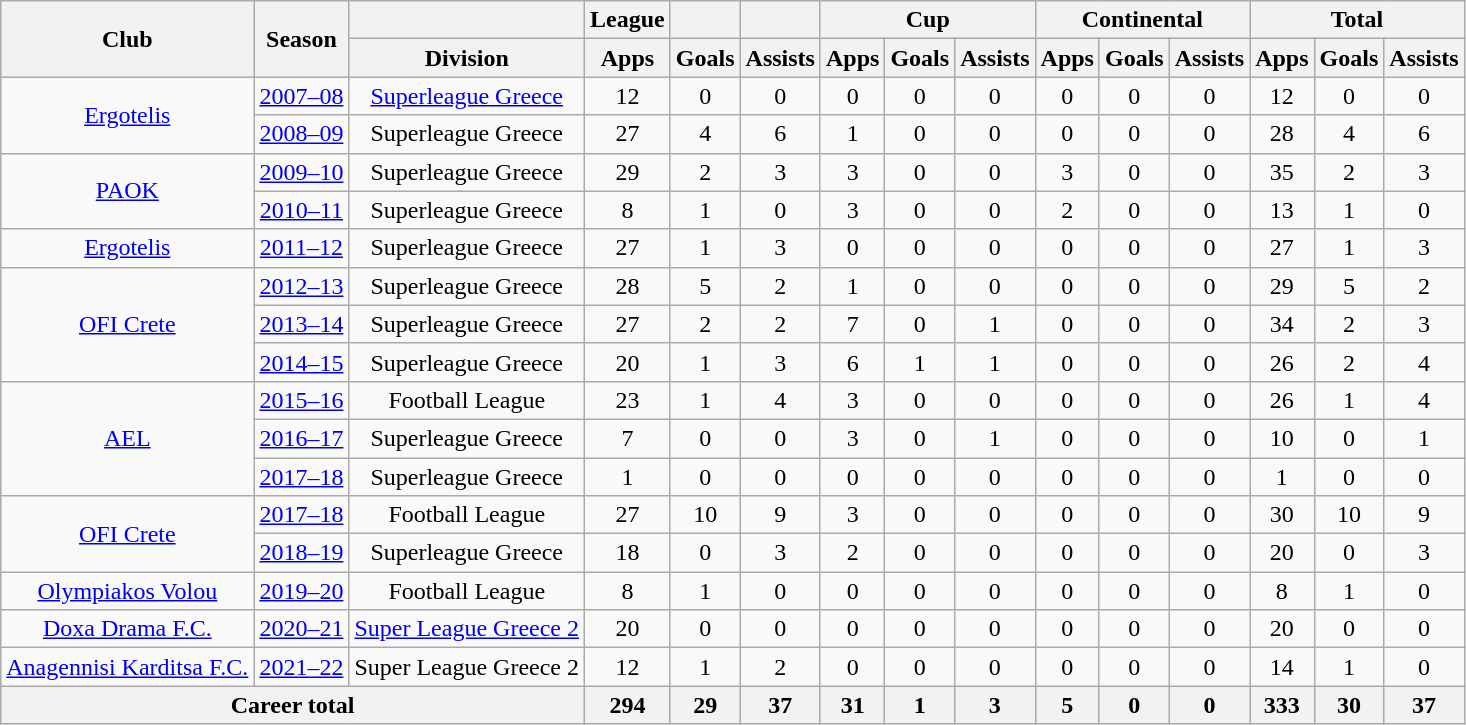<table class="wikitable" style="text-align:center">
<tr>
<th rowspan=2>Club</th>
<th rowspan=2>Season</th>
<th></th>
<th>League</th>
<th></th>
<th></th>
<th colspan=3>Cup</th>
<th colspan=3>Continental</th>
<th colspan=3>Total</th>
</tr>
<tr>
<th>Division</th>
<th>Apps</th>
<th>Goals</th>
<th>Assists</th>
<th>Apps</th>
<th>Goals</th>
<th>Assists</th>
<th>Apps</th>
<th>Goals</th>
<th>Assists</th>
<th>Apps</th>
<th>Goals</th>
<th>Assists</th>
</tr>
<tr>
<td rowspan=2 valign="center"><a href='#'>Ergotelis</a></td>
<td><a href='#'>2007–08</a></td>
<td><a href='#'>Superleague Greece</a></td>
<td>12</td>
<td>0</td>
<td>0</td>
<td>0</td>
<td>0</td>
<td>0</td>
<td>0</td>
<td>0</td>
<td>0</td>
<td>12</td>
<td>0</td>
<td>0</td>
</tr>
<tr>
<td><a href='#'>2008–09</a></td>
<td>Superleague Greece</td>
<td>27</td>
<td>4</td>
<td>6</td>
<td>1</td>
<td>0</td>
<td>0</td>
<td>0</td>
<td>0</td>
<td>0</td>
<td>28</td>
<td>4</td>
<td>6</td>
</tr>
<tr>
<td rowspan=2 valign="center"><a href='#'>PAOK</a></td>
<td><a href='#'>2009–10</a></td>
<td>Superleague Greece</td>
<td>29</td>
<td>2</td>
<td>3</td>
<td>3</td>
<td>0</td>
<td>0</td>
<td>3</td>
<td>0</td>
<td>0</td>
<td>35</td>
<td>2</td>
<td>3</td>
</tr>
<tr>
<td><a href='#'>2010–11</a></td>
<td>Superleague Greece</td>
<td>8</td>
<td>1</td>
<td>0</td>
<td>3</td>
<td>0</td>
<td>0</td>
<td>2</td>
<td>0</td>
<td>0</td>
<td>13</td>
<td>1</td>
<td>0</td>
</tr>
<tr>
<td rowspan=1 valign="center"><a href='#'>Ergotelis</a></td>
<td><a href='#'>2011–12</a></td>
<td>Superleague Greece</td>
<td>27</td>
<td>1</td>
<td>3</td>
<td>0</td>
<td>0</td>
<td>0</td>
<td>0</td>
<td>0</td>
<td>0</td>
<td>27</td>
<td>1</td>
<td>3</td>
</tr>
<tr>
<td rowspan=3 valign="center"><a href='#'>OFI Crete</a></td>
<td><a href='#'>2012–13</a></td>
<td>Superleague Greece</td>
<td>28</td>
<td>5</td>
<td>2</td>
<td>1</td>
<td>0</td>
<td>0</td>
<td>0</td>
<td>0</td>
<td>0</td>
<td>29</td>
<td>5</td>
<td>2</td>
</tr>
<tr>
<td><a href='#'>2013–14</a></td>
<td>Superleague Greece</td>
<td>27</td>
<td>2</td>
<td>2</td>
<td>7</td>
<td>0</td>
<td>1</td>
<td>0</td>
<td>0</td>
<td>0</td>
<td>34</td>
<td>2</td>
<td>3</td>
</tr>
<tr>
<td><a href='#'>2014–15</a></td>
<td>Superleague Greece</td>
<td>20</td>
<td>1</td>
<td>3</td>
<td>6</td>
<td>1</td>
<td>1</td>
<td>0</td>
<td>0</td>
<td>0</td>
<td>26</td>
<td>2</td>
<td>4</td>
</tr>
<tr>
<td rowspan=3 valign="center"><a href='#'>AEL</a></td>
<td><a href='#'>2015–16</a></td>
<td>Football League</td>
<td>23</td>
<td>1</td>
<td>4</td>
<td>3</td>
<td>0</td>
<td>0</td>
<td>0</td>
<td>0</td>
<td>0</td>
<td>26</td>
<td>1</td>
<td>4</td>
</tr>
<tr>
<td><a href='#'>2016–17</a></td>
<td>Superleague Greece</td>
<td>7</td>
<td>0</td>
<td>0</td>
<td>3</td>
<td>0</td>
<td>1</td>
<td>0</td>
<td>0</td>
<td>0</td>
<td>10</td>
<td>0</td>
<td>1</td>
</tr>
<tr>
<td><a href='#'>2017–18</a></td>
<td>Superleague Greece</td>
<td>1</td>
<td>0</td>
<td>0</td>
<td>0</td>
<td>0</td>
<td>0</td>
<td>0</td>
<td>0</td>
<td>0</td>
<td>1</td>
<td>0</td>
<td>0</td>
</tr>
<tr>
<td rowspan=2 valign="center"><a href='#'>OFI Crete</a></td>
<td><a href='#'>2017–18</a></td>
<td>Football League</td>
<td>27</td>
<td>10</td>
<td>9</td>
<td>3</td>
<td>0</td>
<td>0</td>
<td>0</td>
<td>0</td>
<td>0</td>
<td>30</td>
<td>10</td>
<td>9</td>
</tr>
<tr>
<td><a href='#'>2018–19</a></td>
<td>Superleague Greece</td>
<td>18</td>
<td>0</td>
<td>3</td>
<td>2</td>
<td>0</td>
<td>0</td>
<td>0</td>
<td>0</td>
<td>0</td>
<td>20</td>
<td>0</td>
<td>3</td>
</tr>
<tr>
<td rowspan=1 valign="center"><a href='#'>Olympiakos Volou</a></td>
<td><a href='#'>2019–20</a></td>
<td>Football League</td>
<td>8</td>
<td>1</td>
<td>0</td>
<td>0</td>
<td>0</td>
<td>0</td>
<td>0</td>
<td>0</td>
<td>0</td>
<td>8</td>
<td>1</td>
<td>0</td>
</tr>
<tr>
<td rowspan=1 valign="center"><a href='#'>Doxa Drama F.C.</a></td>
<td><a href='#'>2020–21</a></td>
<td><a href='#'>Super League Greece 2</a></td>
<td>20</td>
<td>0</td>
<td>0</td>
<td>0</td>
<td>0</td>
<td>0</td>
<td>0</td>
<td>0</td>
<td>0</td>
<td>20</td>
<td>0</td>
<td>0</td>
</tr>
<tr>
<td rowspan=1 valign="center"><a href='#'>Anagennisi Karditsa F.C.</a></td>
<td><a href='#'>2021–22</a></td>
<td>Super League Greece 2</td>
<td>12</td>
<td>1</td>
<td>2</td>
<td>0</td>
<td>0</td>
<td>0</td>
<td>0</td>
<td>0</td>
<td>0</td>
<td>14</td>
<td>1</td>
<td>0</td>
</tr>
<tr>
<th colspan="3">Career total</th>
<th>294</th>
<th>29</th>
<th>37</th>
<th>31</th>
<th>1</th>
<th>3</th>
<th>5</th>
<th>0</th>
<th>0</th>
<th>333</th>
<th>30</th>
<th>37</th>
</tr>
</table>
